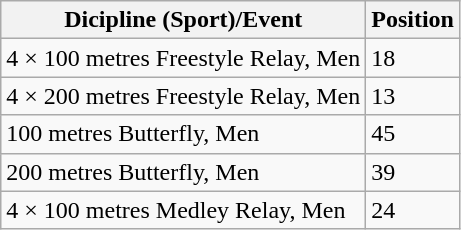<table class="wikitable">
<tr>
<th>Dicipline (Sport)/Event</th>
<th>Position</th>
</tr>
<tr>
<td>4 × 100 metres Freestyle Relay, Men</td>
<td>18</td>
</tr>
<tr>
<td>4 × 200 metres Freestyle Relay, Men</td>
<td>13</td>
</tr>
<tr>
<td>100 metres Butterfly, Men</td>
<td>45</td>
</tr>
<tr>
<td>200 metres Butterfly, Men</td>
<td>39</td>
</tr>
<tr>
<td>4 × 100 metres Medley Relay, Men</td>
<td>24</td>
</tr>
</table>
